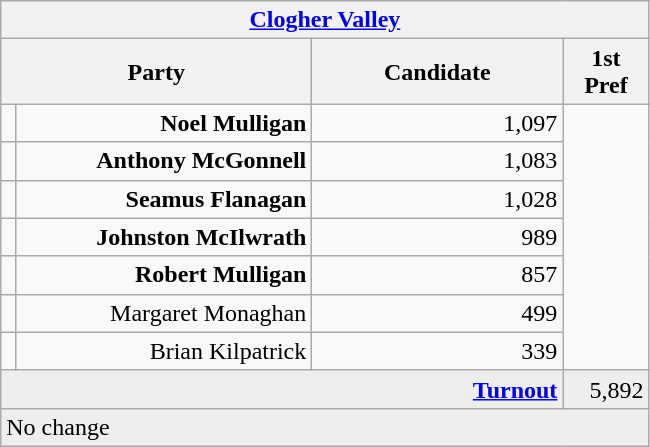<table class="wikitable">
<tr>
<th colspan="4" align="center"><a href='#'>Clogher Valley</a></th>
</tr>
<tr>
<th colspan="2" align="center" width=200>Party</th>
<th width=160>Candidate</th>
<th width=50>1st Pref</th>
</tr>
<tr>
<td></td>
<td align="right"><strong>Noel Mulligan</strong></td>
<td align="right">1,097</td>
</tr>
<tr>
<td></td>
<td align="right"><strong>Anthony McGonnell</strong></td>
<td align="right">1,083</td>
</tr>
<tr>
<td></td>
<td align="right"><strong>Seamus Flanagan</strong></td>
<td align="right">1,028</td>
</tr>
<tr>
<td></td>
<td align="right"><strong>Johnston McIlwrath</strong></td>
<td align="right">989</td>
</tr>
<tr>
<td></td>
<td align="right"><strong>Robert Mulligan</strong></td>
<td align="right">857</td>
</tr>
<tr>
<td></td>
<td align="right">Margaret Monaghan</td>
<td align="right">499</td>
</tr>
<tr>
<td></td>
<td align="right">Brian Kilpatrick</td>
<td align="right">339</td>
</tr>
<tr bgcolor="EEEEEE">
<td colspan=3 align="right"><strong><a href='#'>Turnout</a></strong></td>
<td align="right">5,892</td>
</tr>
<tr>
<td colspan=4 bgcolor="EEEEEE">No change</td>
</tr>
</table>
